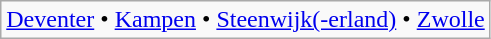<table class="wikitable">
<tr>
<td><a href='#'>Deventer</a> • <a href='#'>Kampen</a> • <a href='#'>Steenwijk(-erland)</a> • <a href='#'>Zwolle</a></td>
</tr>
</table>
